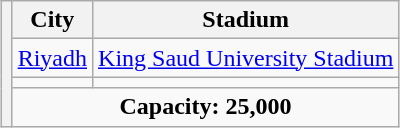<table class="wikitable" style="text-align:center;margin:1em auto;">
<tr>
<th rowspan="4"></th>
<th>City</th>
<th>Stadium</th>
</tr>
<tr>
<td><a href='#'>Riyadh</a></td>
<td><a href='#'>King Saud University Stadium</a></td>
</tr>
<tr>
<td></td>
<td></td>
</tr>
<tr>
<td colspan="2"><strong>Capacity: 25,000</strong></td>
</tr>
</table>
